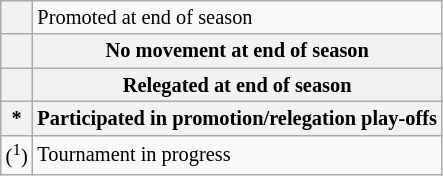<table class="wikitable" style="font-size:85%">
<tr>
<th></th>
<td>Promoted at end of season</td>
</tr>
<tr>
<th></th>
<th>No movement at end of season</th>
</tr>
<tr>
<th></th>
<th>Relegated at end of season</th>
</tr>
<tr>
<th>*</th>
<th>Participated in promotion/relegation play-offs</th>
</tr>
<tr>
<td>(<sup>1</sup>)</td>
<td>Tournament in progress</td>
</tr>
</table>
